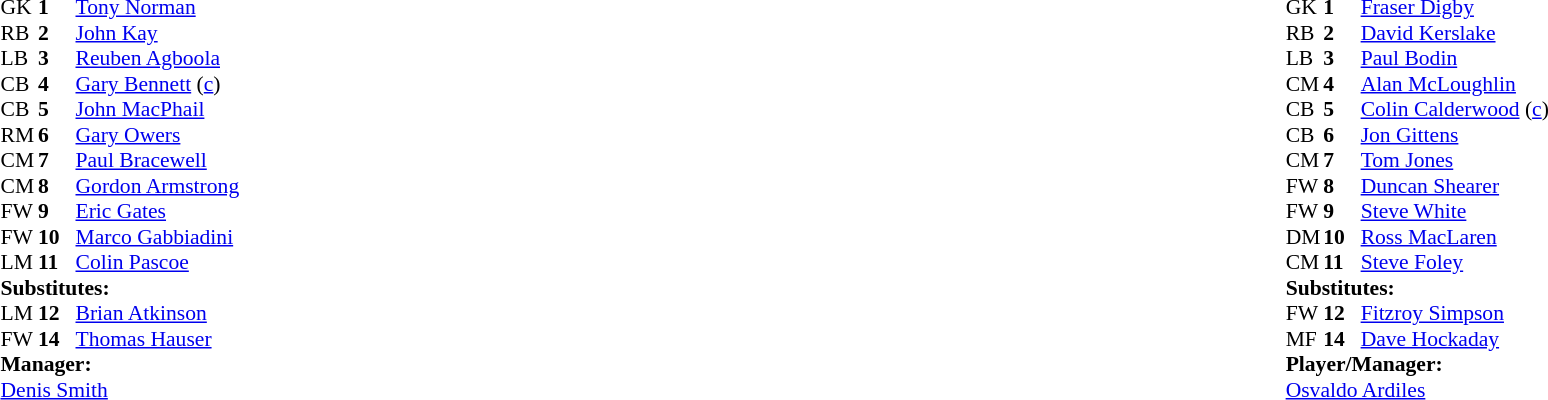<table width="100%">
<tr>
<td valign="top" width="50%"><br><table style="font-size: 90%" cellspacing="0" cellpadding="0">
<tr>
<th width="25"></th>
<th width="25"></th>
</tr>
<tr>
<td>GK</td>
<td><strong>1</strong></td>
<td><a href='#'>Tony Norman</a></td>
</tr>
<tr>
<td>RB</td>
<td><strong>2</strong></td>
<td><a href='#'>John Kay</a></td>
</tr>
<tr>
<td>LB</td>
<td><strong>3</strong></td>
<td><a href='#'>Reuben Agboola</a></td>
</tr>
<tr>
<td>CB</td>
<td><strong>4</strong></td>
<td><a href='#'>Gary Bennett</a> (<a href='#'>c</a>)</td>
</tr>
<tr>
<td>CB</td>
<td><strong>5</strong></td>
<td><a href='#'>John MacPhail</a></td>
</tr>
<tr>
<td>RM</td>
<td><strong>6</strong></td>
<td><a href='#'>Gary Owers</a></td>
</tr>
<tr>
<td>CM</td>
<td><strong>7</strong></td>
<td><a href='#'>Paul Bracewell</a></td>
</tr>
<tr>
<td>CM</td>
<td><strong>8</strong></td>
<td><a href='#'>Gordon Armstrong</a></td>
</tr>
<tr>
<td>FW</td>
<td><strong>9</strong></td>
<td><a href='#'>Eric Gates</a></td>
<td></td>
</tr>
<tr>
<td>FW</td>
<td><strong>10</strong></td>
<td><a href='#'>Marco Gabbiadini</a></td>
</tr>
<tr>
<td>LM</td>
<td><strong>11</strong></td>
<td><a href='#'>Colin Pascoe</a></td>
<td></td>
</tr>
<tr>
<td colspan=4><strong>Substitutes:</strong></td>
</tr>
<tr>
<td>LM</td>
<td><strong>12</strong></td>
<td><a href='#'>Brian Atkinson</a></td>
<td></td>
</tr>
<tr>
<td>FW</td>
<td><strong>14</strong></td>
<td><a href='#'>Thomas Hauser</a></td>
<td></td>
</tr>
<tr>
<td colspan=4><strong>Manager:</strong></td>
</tr>
<tr>
<td colspan="4"><a href='#'>Denis Smith</a></td>
</tr>
</table>
</td>
<td valign="top" width="50%"><br><table style="font-size: 90%" cellspacing="0" cellpadding="0" align="center">
<tr>
<th width="25"></th>
<th width="25"></th>
</tr>
<tr>
<td>GK</td>
<td><strong>1</strong></td>
<td><a href='#'>Fraser Digby</a></td>
</tr>
<tr>
<td>RB</td>
<td><strong>2</strong></td>
<td><a href='#'>David Kerslake</a></td>
</tr>
<tr>
<td>LB</td>
<td><strong>3</strong></td>
<td><a href='#'>Paul Bodin</a></td>
</tr>
<tr>
<td>CM</td>
<td><strong>4</strong></td>
<td><a href='#'>Alan McLoughlin</a></td>
</tr>
<tr>
<td>CB</td>
<td><strong>5</strong></td>
<td><a href='#'>Colin Calderwood</a> (<a href='#'>c</a>)</td>
</tr>
<tr>
<td>CB</td>
<td><strong>6</strong></td>
<td><a href='#'>Jon Gittens</a></td>
</tr>
<tr>
<td>CM</td>
<td><strong>7</strong></td>
<td><a href='#'>Tom Jones</a></td>
</tr>
<tr>
<td>FW</td>
<td><strong>8</strong></td>
<td><a href='#'>Duncan Shearer</a></td>
</tr>
<tr>
<td>FW</td>
<td><strong>9</strong></td>
<td><a href='#'>Steve White</a></td>
</tr>
<tr>
<td>DM</td>
<td><strong>10</strong></td>
<td><a href='#'>Ross MacLaren</a></td>
</tr>
<tr>
<td>CM</td>
<td><strong>11</strong></td>
<td><a href='#'>Steve Foley</a></td>
</tr>
<tr>
<td colspan=4><strong>Substitutes:</strong></td>
</tr>
<tr>
<td>FW</td>
<td><strong>12</strong></td>
<td><a href='#'>Fitzroy Simpson</a></td>
</tr>
<tr>
<td>MF</td>
<td><strong>14</strong></td>
<td><a href='#'>Dave Hockaday</a></td>
</tr>
<tr>
<td colspan=4><strong>Player/Manager:</strong></td>
</tr>
<tr>
<td colspan="4"><a href='#'>Osvaldo Ardiles</a></td>
</tr>
</table>
</td>
</tr>
</table>
